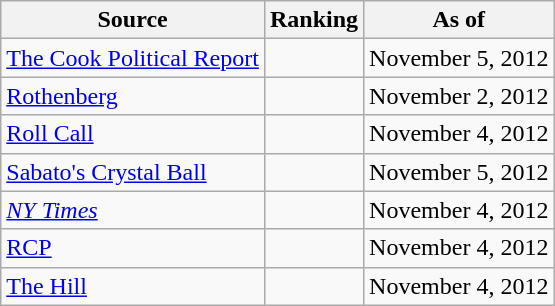<table class="wikitable" style="text-align:center">
<tr>
<th>Source</th>
<th>Ranking</th>
<th>As of</th>
</tr>
<tr>
<td align=left><a href='#'>The Cook Political Report</a></td>
<td></td>
<td>November 5, 2012</td>
</tr>
<tr>
<td align=left><a href='#'>Rothenberg</a></td>
<td></td>
<td>November 2, 2012</td>
</tr>
<tr>
<td align=left><a href='#'>Roll Call</a></td>
<td></td>
<td>November 4, 2012</td>
</tr>
<tr>
<td align=left><a href='#'>Sabato's Crystal Ball</a></td>
<td></td>
<td>November 5, 2012</td>
</tr>
<tr>
<td align=left><a href='#'><em>NY Times</em></a></td>
<td></td>
<td>November 4, 2012</td>
</tr>
<tr>
<td align="left"><a href='#'>RCP</a></td>
<td></td>
<td>November 4, 2012</td>
</tr>
<tr>
<td align=left><a href='#'>The Hill</a></td>
<td></td>
<td>November 4, 2012</td>
</tr>
</table>
